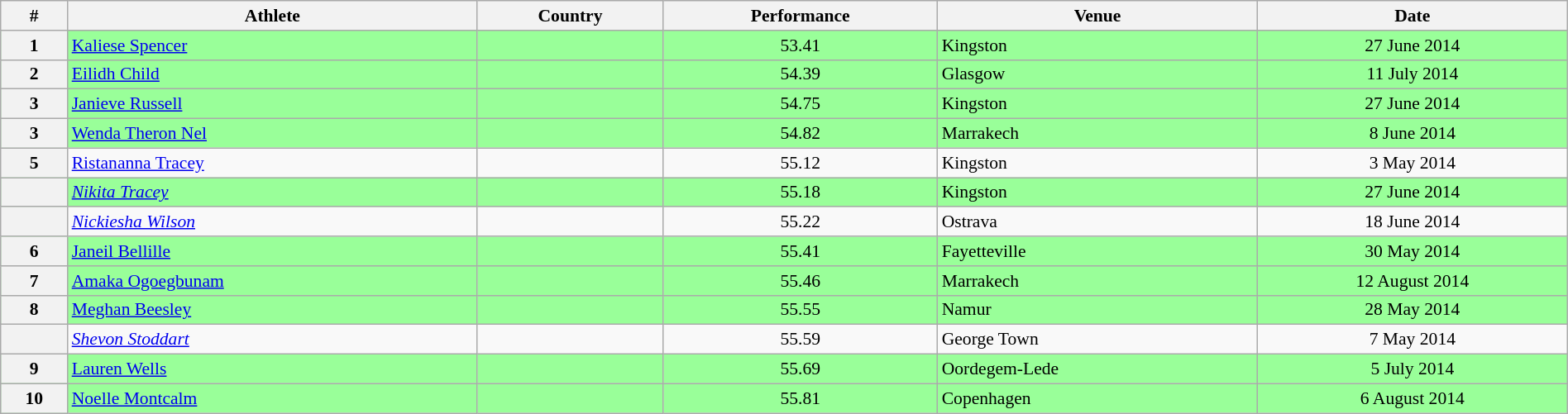<table class="wikitable" width=100% style="font-size:90%; text-align:center;">
<tr>
<th>#</th>
<th>Athlete</th>
<th>Country</th>
<th>Performance</th>
<th>Venue</th>
<th>Date</th>
</tr>
<tr bgcolor="99FF99">
<th>1</th>
<td align=left><a href='#'>Kaliese Spencer</a></td>
<td align=left></td>
<td>53.41</td>
<td align=left> Kingston</td>
<td>27 June 2014</td>
</tr>
<tr bgcolor="99FF99">
<th>2</th>
<td align=left><a href='#'>Eilidh Child</a></td>
<td align=left></td>
<td>54.39</td>
<td align=left> Glasgow</td>
<td>11 July 2014</td>
</tr>
<tr bgcolor="99FF99">
<th>3</th>
<td align=left><a href='#'>Janieve Russell</a></td>
<td align=left></td>
<td>54.75</td>
<td align=left> Kingston</td>
<td>27 June 2014</td>
</tr>
<tr bgcolor="99FF99">
<th>3</th>
<td align=left><a href='#'>Wenda Theron Nel</a></td>
<td align=left></td>
<td>54.82</td>
<td align=left> Marrakech</td>
<td>8 June 2014</td>
</tr>
<tr>
<th>5</th>
<td align=left><a href='#'>Ristananna Tracey</a></td>
<td align=left></td>
<td>55.12</td>
<td align=left> Kingston</td>
<td>3 May 2014</td>
</tr>
<tr bgcolor="99FF99">
<th></th>
<td align=left><em><a href='#'>Nikita Tracey</a></em></td>
<td align=left></td>
<td>55.18</td>
<td align=left> Kingston</td>
<td>27 June 2014</td>
</tr>
<tr>
<th></th>
<td align=left><em><a href='#'>Nickiesha Wilson</a></em></td>
<td align=left></td>
<td>55.22</td>
<td align=left> Ostrava</td>
<td>18 June 2014</td>
</tr>
<tr bgcolor="99FF99">
<th>6</th>
<td align=left><a href='#'>Janeil Bellille</a></td>
<td align=left></td>
<td>55.41</td>
<td align=left> Fayetteville</td>
<td>30 May 2014</td>
</tr>
<tr bgcolor="99FF99">
<th>7</th>
<td align=left><a href='#'>Amaka Ogoegbunam</a></td>
<td align=left></td>
<td>55.46</td>
<td align=left> Marrakech</td>
<td>12 August 2014</td>
</tr>
<tr bgcolor="99FF99">
<th>8</th>
<td align=left><a href='#'>Meghan Beesley</a></td>
<td align=left></td>
<td>55.55</td>
<td align=left> Namur</td>
<td>28 May 2014</td>
</tr>
<tr>
<th></th>
<td align=left><em><a href='#'>Shevon Stoddart</a></em></td>
<td align=left></td>
<td>55.59</td>
<td align=left> George Town</td>
<td>7 May 2014</td>
</tr>
<tr bgcolor="99FF99">
<th>9</th>
<td align=left><a href='#'>Lauren Wells</a></td>
<td align=left></td>
<td>55.69</td>
<td align=left> Oordegem-Lede</td>
<td>5 July 2014</td>
</tr>
<tr bgcolor="99FF99">
<th>10</th>
<td align=left><a href='#'>Noelle Montcalm</a></td>
<td align=left></td>
<td>55.81</td>
<td align=left> Copenhagen</td>
<td>6 August 2014</td>
</tr>
</table>
